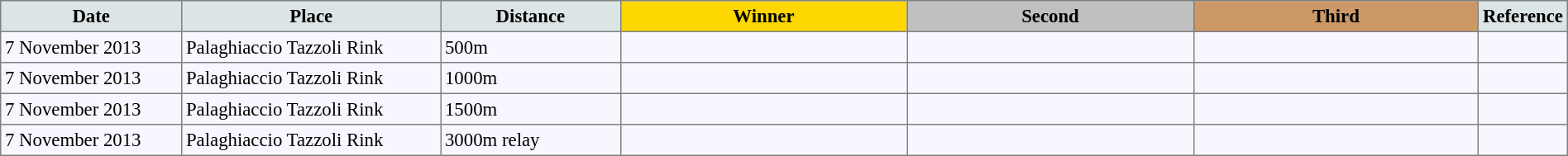<table bgcolor="#f7f8ff" cellpadding="3" cellspacing="0" border="1" style="font-size: 95%; border: gray solid 1px; border-collapse: collapse;">
<tr bgcolor="#CCCCCC">
<td align="center" bgcolor="#DCE5E5" width="150"><strong>Date</strong></td>
<td align="center" bgcolor="#DCE5E5" width="220"><strong>Place</strong></td>
<td align="center" bgcolor="#DCE5E5" width="150"><strong>Distance</strong></td>
<td align="center" bgcolor="gold" width="250"><strong>Winner</strong></td>
<td align="center" bgcolor="silver" width="250"><strong>Second</strong></td>
<td align="center" bgcolor="CC9966" width="250"><strong>Third</strong></td>
<td align="center" bgcolor="#DCE5E5" width="30"><strong>Reference</strong></td>
</tr>
<tr align="left">
<td>7 November 2013</td>
<td>Palaghiaccio Tazzoli Rink</td>
<td>500m</td>
<td></td>
<td></td>
<td></td>
<td></td>
</tr>
<tr align="left">
<td>7 November 2013</td>
<td>Palaghiaccio Tazzoli Rink</td>
<td>1000m</td>
<td></td>
<td></td>
<td></td>
<td></td>
</tr>
<tr align="left">
<td>7 November 2013</td>
<td>Palaghiaccio Tazzoli Rink</td>
<td>1500m</td>
<td></td>
<td></td>
<td></td>
<td></td>
</tr>
<tr align="left">
<td>7 November 2013</td>
<td>Palaghiaccio Tazzoli Rink</td>
<td>3000m relay</td>
<td></td>
<td></td>
<td></td>
<td></td>
</tr>
</table>
